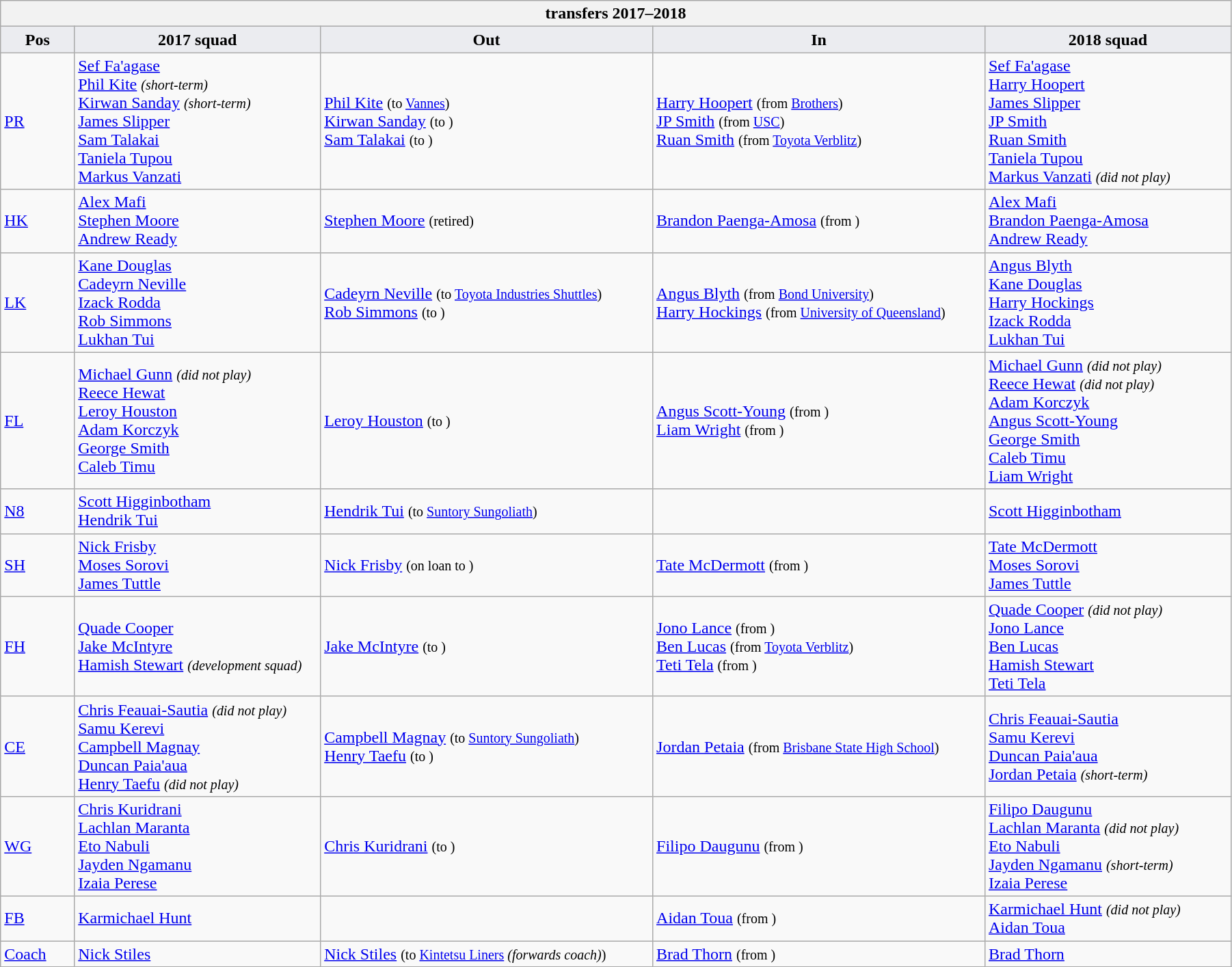<table class="wikitable" style="text-align: left; width:95%">
<tr>
<th colspan="100%"> transfers 2017–2018</th>
</tr>
<tr>
<th style="background:#ebecf0; width:6%;">Pos</th>
<th style="background:#ebecf0; width:20%;">2017 squad</th>
<th style="background:#ebecf0; width:27%;">Out</th>
<th style="background:#ebecf0; width:27%;">In</th>
<th style="background:#ebecf0; width:20%;">2018 squad</th>
</tr>
<tr>
<td><a href='#'>PR</a></td>
<td> <a href='#'>Sef Fa'agase</a> <br> <a href='#'>Phil Kite</a> <small><em>(short-term)</em></small> <br> <a href='#'>Kirwan Sanday</a> <small><em>(short-term)</em></small> <br> <a href='#'>James Slipper</a> <br> <a href='#'>Sam Talakai</a> <br> <a href='#'>Taniela Tupou</a> <br> <a href='#'>Markus Vanzati</a></td>
<td>  <a href='#'>Phil Kite</a> <small>(to  <a href='#'>Vannes</a>)</small> <br>  <a href='#'>Kirwan Sanday</a> <small>(to )</small> <br>  <a href='#'>Sam Talakai</a> <small>(to )</small></td>
<td>  <a href='#'>Harry Hoopert</a> <small>(from <a href='#'>Brothers</a>)</small> <br>  <a href='#'>JP Smith</a> <small>(from <a href='#'>USC</a>)</small> <br>  <a href='#'>Ruan Smith</a> <small>(from  <a href='#'>Toyota Verblitz</a>)</small></td>
<td> <a href='#'>Sef Fa'agase</a> <br> <a href='#'>Harry Hoopert</a> <br> <a href='#'>James Slipper</a> <br> <a href='#'>JP Smith</a> <br> <a href='#'>Ruan Smith</a> <br> <a href='#'>Taniela Tupou</a> <br> <a href='#'>Markus Vanzati</a> <small><em>(did not play)</em></small></td>
</tr>
<tr>
<td><a href='#'>HK</a></td>
<td> <a href='#'>Alex Mafi</a> <br> <a href='#'>Stephen Moore</a> <br> <a href='#'>Andrew Ready</a></td>
<td>  <a href='#'>Stephen Moore</a> <small>(retired)</small></td>
<td>  <a href='#'>Brandon Paenga-Amosa</a> <small>(from )</small></td>
<td> <a href='#'>Alex Mafi</a> <br> <a href='#'>Brandon Paenga-Amosa</a> <br> <a href='#'>Andrew Ready</a></td>
</tr>
<tr>
<td><a href='#'>LK</a></td>
<td> <a href='#'>Kane Douglas</a> <br> <a href='#'>Cadeyrn Neville</a> <br> <a href='#'>Izack Rodda</a> <br> <a href='#'>Rob Simmons</a> <br> <a href='#'>Lukhan Tui</a></td>
<td>  <a href='#'>Cadeyrn Neville</a> <small>(to  <a href='#'>Toyota Industries Shuttles</a>)</small> <br>  <a href='#'>Rob Simmons</a> <small>(to )</small></td>
<td>  <a href='#'>Angus Blyth</a> <small>(from <a href='#'>Bond University</a>)</small> <br>  <a href='#'>Harry Hockings</a> <small>(from <a href='#'>University of Queensland</a>)</small></td>
<td> <a href='#'>Angus Blyth</a> <br> <a href='#'>Kane Douglas</a> <br> <a href='#'>Harry Hockings</a> <br> <a href='#'>Izack Rodda</a> <br> <a href='#'>Lukhan Tui</a></td>
</tr>
<tr>
<td><a href='#'>FL</a></td>
<td> <a href='#'>Michael Gunn</a> <small><em>(did not play)</em></small> <br> <a href='#'>Reece Hewat</a> <br> <a href='#'>Leroy Houston</a> <br> <a href='#'>Adam Korczyk</a> <br> <a href='#'>George Smith</a> <br> <a href='#'>Caleb Timu</a></td>
<td>  <a href='#'>Leroy Houston</a> <small>(to )</small></td>
<td>  <a href='#'>Angus Scott-Young</a> <small>(from )</small> <br>  <a href='#'>Liam Wright</a> <small>(from )</small></td>
<td> <a href='#'>Michael Gunn</a> <small><em>(did not play)</em></small> <br> <a href='#'>Reece Hewat</a> <small><em>(did not play)</em></small> <br> <a href='#'>Adam Korczyk</a> <br> <a href='#'>Angus Scott-Young</a> <br> <a href='#'>George Smith</a> <br> <a href='#'>Caleb Timu</a> <br> <a href='#'>Liam Wright</a></td>
</tr>
<tr>
<td><a href='#'>N8</a></td>
<td> <a href='#'>Scott Higginbotham</a> <br> <a href='#'>Hendrik Tui</a></td>
<td>  <a href='#'>Hendrik Tui</a> <small>(to  <a href='#'>Suntory Sungoliath</a>)</small></td>
<td></td>
<td> <a href='#'>Scott Higginbotham</a></td>
</tr>
<tr>
<td><a href='#'>SH</a></td>
<td> <a href='#'>Nick Frisby</a> <br> <a href='#'>Moses Sorovi</a> <br> <a href='#'>James Tuttle</a></td>
<td>  <a href='#'>Nick Frisby</a> <small>(on loan to )</small></td>
<td>  <a href='#'>Tate McDermott</a> <small>(from )</small></td>
<td> <a href='#'>Tate McDermott</a> <br> <a href='#'>Moses Sorovi</a> <br> <a href='#'>James Tuttle</a></td>
</tr>
<tr>
<td><a href='#'>FH</a></td>
<td> <a href='#'>Quade Cooper</a> <br> <a href='#'>Jake McIntyre</a> <br> <a href='#'>Hamish Stewart</a> <small><em>(development squad)</em></small></td>
<td>  <a href='#'>Jake McIntyre</a> <small>(to )</small></td>
<td>  <a href='#'>Jono Lance</a> <small>(from )</small> <br>  <a href='#'>Ben Lucas</a> <small>(from  <a href='#'>Toyota Verblitz</a>)</small> <br>  <a href='#'>Teti Tela</a> <small>(from )</small></td>
<td> <a href='#'>Quade Cooper</a> <small><em>(did not play)</em></small> <br> <a href='#'>Jono Lance</a> <br> <a href='#'>Ben Lucas</a> <br> <a href='#'>Hamish Stewart</a> <br> <a href='#'>Teti Tela</a></td>
</tr>
<tr>
<td><a href='#'>CE</a></td>
<td> <a href='#'>Chris Feauai-Sautia</a> <small><em>(did not play)</em></small> <br> <a href='#'>Samu Kerevi</a> <br> <a href='#'>Campbell Magnay</a> <br> <a href='#'>Duncan Paia'aua</a> <br> <a href='#'>Henry Taefu</a> <small><em>(did not play)</em></small></td>
<td>  <a href='#'>Campbell Magnay</a> <small>(to  <a href='#'>Suntory Sungoliath</a>)</small> <br>  <a href='#'>Henry Taefu</a> <small>(to )</small></td>
<td>  <a href='#'>Jordan Petaia</a> <small>(from <a href='#'>Brisbane State High School</a>)</small></td>
<td> <a href='#'>Chris Feauai-Sautia</a> <br> <a href='#'>Samu Kerevi</a> <br> <a href='#'>Duncan Paia'aua</a> <br> <a href='#'>Jordan Petaia</a> <small><em>(short-term)</em></small></td>
</tr>
<tr>
<td><a href='#'>WG</a></td>
<td> <a href='#'>Chris Kuridrani</a> <br> <a href='#'>Lachlan Maranta</a> <br> <a href='#'>Eto Nabuli</a> <br> <a href='#'>Jayden Ngamanu</a> <br> <a href='#'>Izaia Perese</a></td>
<td>  <a href='#'>Chris Kuridrani</a> <small>(to )</small></td>
<td>  <a href='#'>Filipo Daugunu</a> <small>(from )</small></td>
<td> <a href='#'>Filipo Daugunu</a> <br> <a href='#'>Lachlan Maranta</a> <small><em>(did not play)</em></small> <br> <a href='#'>Eto Nabuli</a> <br> <a href='#'>Jayden Ngamanu</a> <small><em>(short-term)</em></small> <br> <a href='#'>Izaia Perese</a></td>
</tr>
<tr>
<td><a href='#'>FB</a></td>
<td> <a href='#'>Karmichael Hunt</a></td>
<td></td>
<td>  <a href='#'>Aidan Toua</a> <small>(from )</small></td>
<td> <a href='#'>Karmichael Hunt</a> <small><em>(did not play)</em></small> <br> <a href='#'>Aidan Toua</a></td>
</tr>
<tr>
<td><a href='#'>Coach</a></td>
<td> <a href='#'>Nick Stiles</a></td>
<td>  <a href='#'>Nick Stiles</a> <small>(to  <a href='#'>Kintetsu Liners</a> <em>(forwards coach)</em>)</small></td>
<td>  <a href='#'>Brad Thorn</a> <small>(from )</small></td>
<td> <a href='#'>Brad Thorn</a></td>
</tr>
</table>
